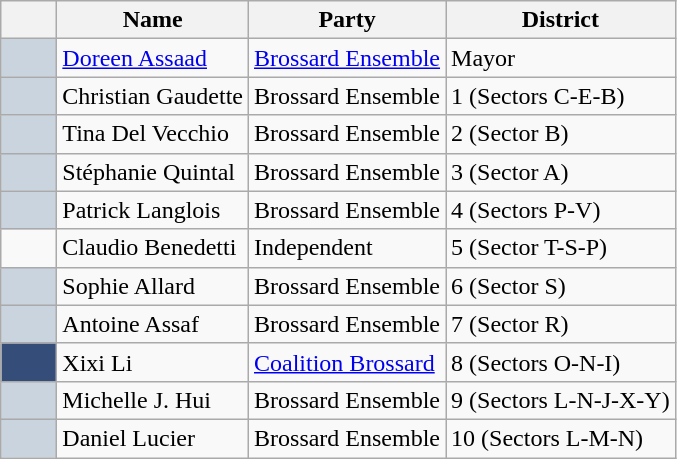<table class="wikitable sortable">
<tr>
<th></th>
<th>Name</th>
<th>Party</th>
<th>District</th>
</tr>
<tr>
<td bgcolor=#CAD4DF width="30px"> </td>
<td><a href='#'>Doreen Assaad</a></td>
<td><a href='#'>Brossard Ensemble</a></td>
<td>Mayor</td>
</tr>
<tr>
<td bgcolor=#CAD4DF width="30px"> </td>
<td>Christian Gaudette</td>
<td>Brossard Ensemble</td>
<td>1 (Sectors C-E-B)</td>
</tr>
<tr>
<td bgcolor=#CAD4DF width="30px"> </td>
<td>Tina Del Vecchio</td>
<td>Brossard Ensemble</td>
<td>2 (Sector B)</td>
</tr>
<tr>
<td bgcolor=#CAD4DF width="30px"> </td>
<td>Stéphanie Quintal</td>
<td>Brossard Ensemble</td>
<td>3 (Sector A)</td>
</tr>
<tr>
<td bgcolor=#CAD4DF width="30px"> </td>
<td>Patrick Langlois</td>
<td>Brossard Ensemble</td>
<td>4 (Sectors P-V)</td>
</tr>
<tr>
<td> </td>
<td>Claudio Benedetti</td>
<td>Independent</td>
<td>5 (Sector T-S-P)</td>
</tr>
<tr>
<td bgcolor=#CAD4DF width="30px"> </td>
<td>Sophie Allard</td>
<td>Brossard Ensemble</td>
<td>6 (Sector S)</td>
</tr>
<tr>
<td bgcolor=#CAD4DF width="30px"> </td>
<td>Antoine Assaf</td>
<td>Brossard Ensemble</td>
<td>7 (Sector R)</td>
</tr>
<tr>
<td bgcolor=#344e79 width="30px"> </td>
<td>Xixi Li</td>
<td><a href='#'>Coalition Brossard</a></td>
<td>8 (Sectors O-N-I)</td>
</tr>
<tr>
<td bgcolor=#CAD4DF width="30px"> </td>
<td>Michelle J. Hui</td>
<td>Brossard Ensemble</td>
<td>9 (Sectors L-N-J-X-Y)</td>
</tr>
<tr>
<td bgcolor=#CAD4DF width="30px"> </td>
<td>Daniel Lucier</td>
<td>Brossard Ensemble</td>
<td>10 (Sectors L-M-N)</td>
</tr>
</table>
